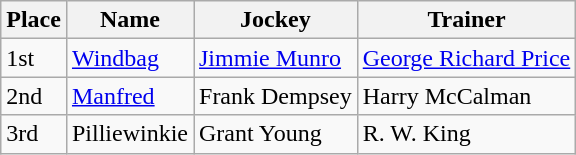<table class="wikitable">
<tr>
<th>Place</th>
<th>Name</th>
<th>Jockey</th>
<th>Trainer</th>
</tr>
<tr>
<td>1st</td>
<td><a href='#'>Windbag</a></td>
<td><a href='#'>Jimmie Munro</a></td>
<td><a href='#'>George Richard Price</a></td>
</tr>
<tr>
<td>2nd</td>
<td><a href='#'>Manfred</a></td>
<td>Frank Dempsey</td>
<td>Harry McCalman</td>
</tr>
<tr>
<td>3rd</td>
<td>Pilliewinkie</td>
<td>Grant Young</td>
<td>R. W. King</td>
</tr>
</table>
